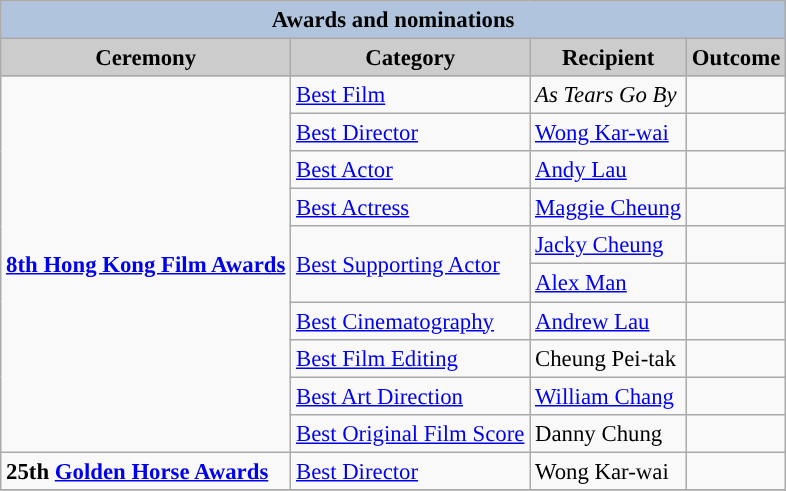<table class="wikitable" style="font-size:95%;" ;>
<tr style="background:#ccc; text-align:center;">
<th colspan="4" style="background: LightSteelBlue;">Awards and nominations</th>
</tr>
<tr style="background:#ccc; text-align:center;">
<th style="background:#ccc">Ceremony</th>
<th style="background:#ccc">Category</th>
<th style="background:#ccc">Recipient</th>
<th style="background:#ccc">Outcome</th>
</tr>
<tr>
<td rowspan=10><strong><a href='#'>8th Hong Kong Film Awards</a></strong></td>
<td><a href='#'>Best Film</a></td>
<td><em>As Tears Go By</em></td>
<td></td>
</tr>
<tr>
<td><a href='#'>Best Director</a></td>
<td><a href='#'>Wong Kar-wai</a></td>
<td></td>
</tr>
<tr>
<td><a href='#'>Best Actor</a></td>
<td><a href='#'>Andy Lau</a></td>
<td></td>
</tr>
<tr>
<td><a href='#'>Best Actress</a></td>
<td><a href='#'>Maggie Cheung</a></td>
<td></td>
</tr>
<tr>
<td rowspan=2><a href='#'>Best Supporting Actor</a></td>
<td><a href='#'>Jacky Cheung</a></td>
<td></td>
</tr>
<tr>
<td><a href='#'>Alex Man</a></td>
<td></td>
</tr>
<tr>
<td><a href='#'>Best Cinematography</a></td>
<td><a href='#'>Andrew Lau</a></td>
<td></td>
</tr>
<tr>
<td><a href='#'>Best Film Editing</a></td>
<td>Cheung Pei-tak</td>
<td></td>
</tr>
<tr>
<td><a href='#'>Best Art Direction</a></td>
<td><a href='#'>William Chang</a></td>
<td></td>
</tr>
<tr>
<td><a href='#'>Best Original Film Score</a></td>
<td>Danny Chung</td>
<td></td>
</tr>
<tr>
<td><strong>25th <a href='#'>Golden Horse Awards</a></strong></td>
<td><a href='#'>Best Director</a></td>
<td>Wong Kar-wai</td>
<td></td>
</tr>
<tr>
</tr>
</table>
